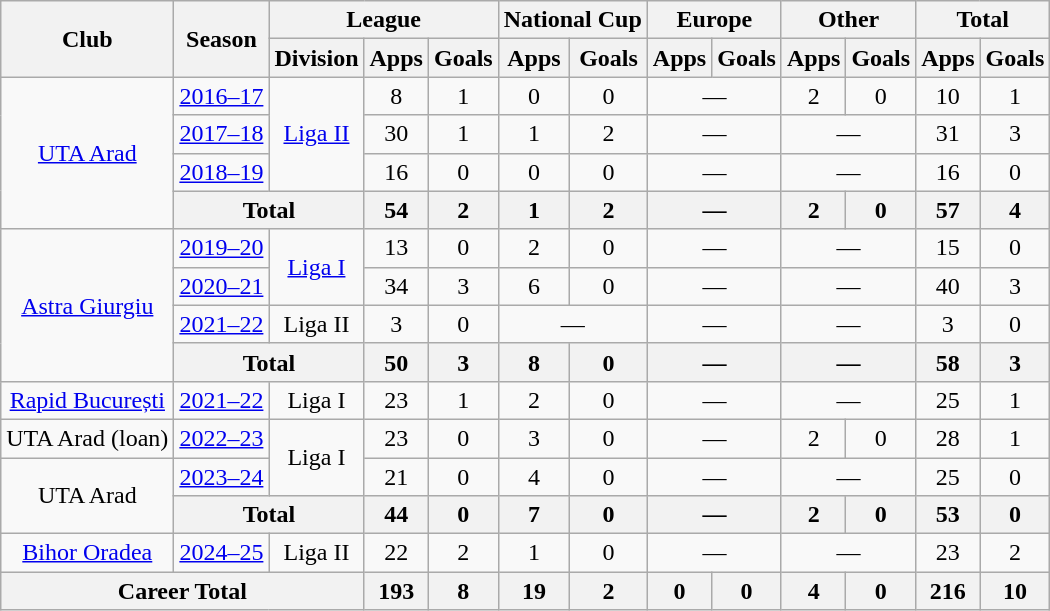<table class=wikitable style=text-align:center>
<tr>
<th rowspan=2>Club</th>
<th rowspan=2>Season</th>
<th colspan=3>League</th>
<th colspan=2>National Cup</th>
<th colspan=2>Europe</th>
<th colspan=2>Other</th>
<th colspan=2>Total</th>
</tr>
<tr>
<th>Division</th>
<th>Apps</th>
<th>Goals</th>
<th>Apps</th>
<th>Goals</th>
<th>Apps</th>
<th>Goals</th>
<th>Apps</th>
<th>Goals</th>
<th>Apps</th>
<th>Goals</th>
</tr>
<tr>
<td rowspan="4"><a href='#'>UTA Arad</a></td>
<td><a href='#'>2016–17</a></td>
<td rowspan="3"><a href='#'>Liga II</a></td>
<td>8</td>
<td>1</td>
<td>0</td>
<td>0</td>
<td colspan="2">—</td>
<td>2</td>
<td>0</td>
<td>10</td>
<td>1</td>
</tr>
<tr>
<td><a href='#'>2017–18</a></td>
<td>30</td>
<td>1</td>
<td>1</td>
<td>2</td>
<td colspan="2">—</td>
<td colspan="2">—</td>
<td>31</td>
<td>3</td>
</tr>
<tr>
<td><a href='#'>2018–19</a></td>
<td>16</td>
<td>0</td>
<td>0</td>
<td>0</td>
<td colspan="2">—</td>
<td colspan="2">—</td>
<td>16</td>
<td>0</td>
</tr>
<tr>
<th colspan="2">Total</th>
<th>54</th>
<th>2</th>
<th>1</th>
<th>2</th>
<th colspan="2">—</th>
<th>2</th>
<th>0</th>
<th>57</th>
<th>4</th>
</tr>
<tr>
<td rowspan="4"><a href='#'>Astra Giurgiu</a></td>
<td><a href='#'>2019–20</a></td>
<td rowspan="2"><a href='#'>Liga I</a></td>
<td>13</td>
<td>0</td>
<td>2</td>
<td>0</td>
<td colspan="2">—</td>
<td colspan="2">—</td>
<td>15</td>
<td>0</td>
</tr>
<tr>
<td><a href='#'>2020–21</a></td>
<td>34</td>
<td>3</td>
<td>6</td>
<td>0</td>
<td colspan="2">—</td>
<td colspan="2">—</td>
<td>40</td>
<td>3</td>
</tr>
<tr>
<td><a href='#'>2021–22</a></td>
<td rowspan="1">Liga II</td>
<td>3</td>
<td>0</td>
<td colspan="2">—</td>
<td colspan="2">—</td>
<td colspan="2">—</td>
<td>3</td>
<td>0</td>
</tr>
<tr>
<th colspan="2">Total</th>
<th>50</th>
<th>3</th>
<th>8</th>
<th>0</th>
<th colspan="2">—</th>
<th colspan="2">—</th>
<th>58</th>
<th>3</th>
</tr>
<tr>
<td><a href='#'>Rapid București</a></td>
<td><a href='#'>2021–22</a></td>
<td rowspan="1">Liga I</td>
<td>23</td>
<td>1</td>
<td>2</td>
<td>0</td>
<td colspan="2">—</td>
<td colspan="2">—</td>
<td>25</td>
<td>1</td>
</tr>
<tr>
<td>UTA Arad (loan)</td>
<td><a href='#'>2022–23</a></td>
<td rowspan="2">Liga I</td>
<td>23</td>
<td>0</td>
<td>3</td>
<td>0</td>
<td colspan="2">—</td>
<td>2</td>
<td>0</td>
<td>28</td>
<td>1</td>
</tr>
<tr>
<td rowspan="2">UTA Arad</td>
<td><a href='#'>2023–24</a></td>
<td>21</td>
<td>0</td>
<td>4</td>
<td>0</td>
<td colspan="2">—</td>
<td colspan="2">—</td>
<td>25</td>
<td>0</td>
</tr>
<tr>
<th colspan="2">Total</th>
<th>44</th>
<th>0</th>
<th>7</th>
<th>0</th>
<th colspan="2">—</th>
<th>2</th>
<th>0</th>
<th>53</th>
<th>0</th>
</tr>
<tr>
<td><a href='#'>Bihor Oradea</a></td>
<td><a href='#'>2024–25</a></td>
<td rowspan="1">Liga II</td>
<td>22</td>
<td>2</td>
<td>1</td>
<td>0</td>
<td colspan="2">—</td>
<td colspan="2">—</td>
<td>23</td>
<td>2</td>
</tr>
<tr>
<th colspan="3">Career Total</th>
<th>193</th>
<th>8</th>
<th>19</th>
<th>2</th>
<th>0</th>
<th>0</th>
<th>4</th>
<th>0</th>
<th>216</th>
<th>10</th>
</tr>
</table>
